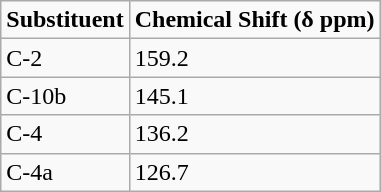<table class="wikitable">
<tr>
<td><strong>Substituent</strong></td>
<td><strong>Chemical Shift (δ ppm)</strong></td>
</tr>
<tr>
<td>C-2</td>
<td>159.2</td>
</tr>
<tr>
<td>C-10b</td>
<td>145.1</td>
</tr>
<tr>
<td>C-4</td>
<td>136.2</td>
</tr>
<tr>
<td>C-4a</td>
<td>126.7</td>
</tr>
</table>
